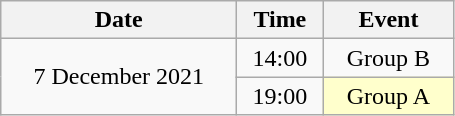<table class = "wikitable" style="text-align:center;">
<tr>
<th width=150>Date</th>
<th width=50>Time</th>
<th width=80>Event</th>
</tr>
<tr>
<td rowspan=2>7 December 2021</td>
<td>14:00</td>
<td>Group B</td>
</tr>
<tr>
<td>19:00</td>
<td bgcolor=ffffcc>Group A</td>
</tr>
</table>
